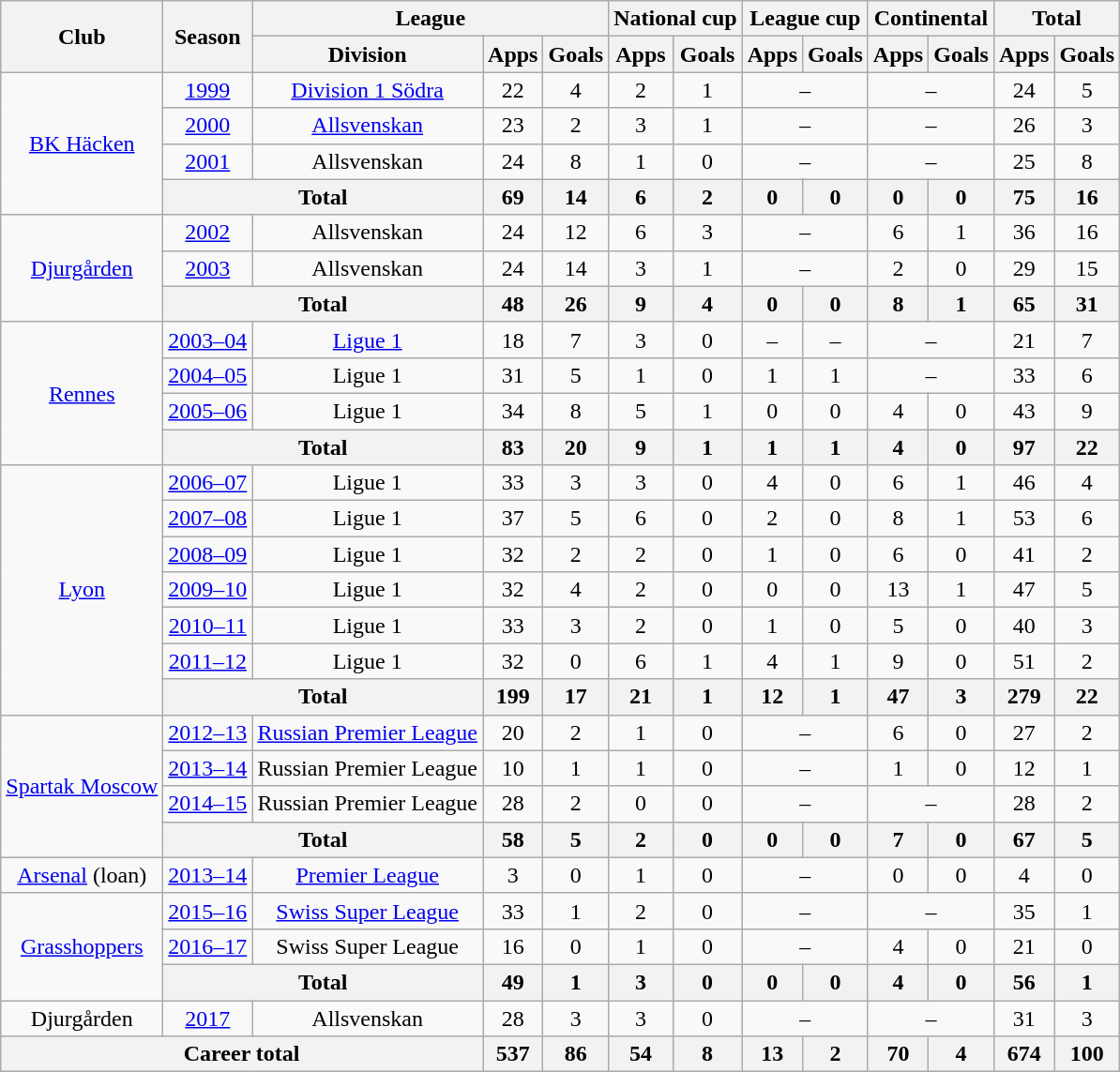<table class="wikitable" style="text-align:center">
<tr>
<th rowspan="2">Club</th>
<th rowspan="2">Season</th>
<th colspan="3">League</th>
<th colspan="2">National cup</th>
<th colspan="2">League cup</th>
<th colspan="2">Continental</th>
<th colspan="2">Total</th>
</tr>
<tr>
<th>Division</th>
<th>Apps</th>
<th>Goals</th>
<th>Apps</th>
<th>Goals</th>
<th>Apps</th>
<th>Goals</th>
<th>Apps</th>
<th>Goals</th>
<th>Apps</th>
<th>Goals</th>
</tr>
<tr>
<td rowspan="4"><a href='#'>BK Häcken</a></td>
<td><a href='#'>1999</a></td>
<td><a href='#'>Division 1 Södra</a></td>
<td>22</td>
<td>4</td>
<td>2</td>
<td>1</td>
<td colspan="2">–</td>
<td colspan="2">–</td>
<td>24</td>
<td>5</td>
</tr>
<tr>
<td><a href='#'>2000</a></td>
<td><a href='#'>Allsvenskan</a></td>
<td>23</td>
<td>2</td>
<td>3</td>
<td>1</td>
<td colspan="2">–</td>
<td colspan="2">–</td>
<td>26</td>
<td>3</td>
</tr>
<tr>
<td><a href='#'>2001</a></td>
<td>Allsvenskan</td>
<td>24</td>
<td>8</td>
<td>1</td>
<td>0</td>
<td colspan="2">–</td>
<td colspan="2">–</td>
<td>25</td>
<td>8</td>
</tr>
<tr>
<th colspan="2">Total</th>
<th>69</th>
<th>14</th>
<th>6</th>
<th>2</th>
<th>0</th>
<th>0</th>
<th>0</th>
<th>0</th>
<th>75</th>
<th>16</th>
</tr>
<tr>
<td rowspan="3"><a href='#'>Djurgården</a></td>
<td><a href='#'>2002</a></td>
<td>Allsvenskan</td>
<td>24</td>
<td>12</td>
<td>6</td>
<td>3</td>
<td colspan="2">–</td>
<td>6</td>
<td>1</td>
<td>36</td>
<td>16</td>
</tr>
<tr>
<td><a href='#'>2003</a></td>
<td>Allsvenskan</td>
<td>24</td>
<td>14</td>
<td>3</td>
<td>1</td>
<td colspan="2">–</td>
<td>2</td>
<td>0</td>
<td>29</td>
<td>15</td>
</tr>
<tr>
<th colspan="2">Total</th>
<th>48</th>
<th>26</th>
<th>9</th>
<th>4</th>
<th>0</th>
<th>0</th>
<th>8</th>
<th>1</th>
<th>65</th>
<th>31</th>
</tr>
<tr>
<td rowspan="4"><a href='#'>Rennes</a></td>
<td><a href='#'>2003–04</a></td>
<td><a href='#'>Ligue 1</a></td>
<td>18</td>
<td>7</td>
<td>3</td>
<td>0</td>
<td>–</td>
<td>–</td>
<td colspan="2">–</td>
<td>21</td>
<td>7</td>
</tr>
<tr>
<td><a href='#'>2004–05</a></td>
<td>Ligue 1</td>
<td>31</td>
<td>5</td>
<td>1</td>
<td>0</td>
<td>1</td>
<td>1</td>
<td colspan="2">–</td>
<td>33</td>
<td>6</td>
</tr>
<tr>
<td><a href='#'>2005–06</a></td>
<td>Ligue 1</td>
<td>34</td>
<td>8</td>
<td>5</td>
<td>1</td>
<td>0</td>
<td>0</td>
<td>4</td>
<td>0</td>
<td>43</td>
<td>9</td>
</tr>
<tr>
<th colspan="2">Total</th>
<th>83</th>
<th>20</th>
<th>9</th>
<th>1</th>
<th>1</th>
<th>1</th>
<th>4</th>
<th>0</th>
<th>97</th>
<th>22</th>
</tr>
<tr>
<td rowspan="7"><a href='#'>Lyon</a></td>
<td><a href='#'>2006–07</a></td>
<td>Ligue 1</td>
<td>33</td>
<td>3</td>
<td>3</td>
<td>0</td>
<td>4</td>
<td>0</td>
<td>6</td>
<td>1</td>
<td>46</td>
<td>4</td>
</tr>
<tr>
<td><a href='#'>2007–08</a></td>
<td>Ligue 1</td>
<td>37</td>
<td>5</td>
<td>6</td>
<td>0</td>
<td>2</td>
<td>0</td>
<td>8</td>
<td>1</td>
<td>53</td>
<td>6</td>
</tr>
<tr>
<td><a href='#'>2008–09</a></td>
<td>Ligue 1</td>
<td>32</td>
<td>2</td>
<td>2</td>
<td>0</td>
<td>1</td>
<td>0</td>
<td>6</td>
<td>0</td>
<td>41</td>
<td>2</td>
</tr>
<tr>
<td><a href='#'>2009–10</a></td>
<td>Ligue 1</td>
<td>32</td>
<td>4</td>
<td>2</td>
<td>0</td>
<td>0</td>
<td>0</td>
<td>13</td>
<td>1</td>
<td>47</td>
<td>5</td>
</tr>
<tr>
<td><a href='#'>2010–11</a></td>
<td>Ligue 1</td>
<td>33</td>
<td>3</td>
<td>2</td>
<td>0</td>
<td>1</td>
<td>0</td>
<td>5</td>
<td>0</td>
<td>40</td>
<td>3</td>
</tr>
<tr>
<td><a href='#'>2011–12</a></td>
<td>Ligue 1</td>
<td>32</td>
<td>0</td>
<td>6</td>
<td>1</td>
<td>4</td>
<td>1</td>
<td>9</td>
<td>0</td>
<td>51</td>
<td>2</td>
</tr>
<tr>
<th colspan="2">Total</th>
<th>199</th>
<th>17</th>
<th>21</th>
<th>1</th>
<th>12</th>
<th>1</th>
<th>47</th>
<th>3</th>
<th>279</th>
<th>22</th>
</tr>
<tr>
<td rowspan="4"><a href='#'>Spartak Moscow</a></td>
<td><a href='#'>2012–13</a></td>
<td><a href='#'>Russian Premier League</a></td>
<td>20</td>
<td>2</td>
<td>1</td>
<td>0</td>
<td colspan="2">–</td>
<td>6</td>
<td>0</td>
<td>27</td>
<td>2</td>
</tr>
<tr>
<td><a href='#'>2013–14</a></td>
<td>Russian Premier League</td>
<td>10</td>
<td>1</td>
<td>1</td>
<td>0</td>
<td colspan="2">–</td>
<td>1</td>
<td>0</td>
<td>12</td>
<td>1</td>
</tr>
<tr>
<td><a href='#'>2014–15</a></td>
<td>Russian Premier League</td>
<td>28</td>
<td>2</td>
<td>0</td>
<td>0</td>
<td colspan="2">–</td>
<td colspan="2">–</td>
<td>28</td>
<td>2</td>
</tr>
<tr>
<th colspan="2">Total</th>
<th>58</th>
<th>5</th>
<th>2</th>
<th>0</th>
<th>0</th>
<th>0</th>
<th>7</th>
<th>0</th>
<th>67</th>
<th>5</th>
</tr>
<tr>
<td><a href='#'>Arsenal</a> (loan)</td>
<td><a href='#'>2013–14</a></td>
<td><a href='#'>Premier League</a></td>
<td>3</td>
<td>0</td>
<td>1</td>
<td>0</td>
<td colspan="2">–</td>
<td>0</td>
<td>0</td>
<td>4</td>
<td>0</td>
</tr>
<tr>
<td rowspan="3"><a href='#'>Grasshoppers</a></td>
<td><a href='#'>2015–16</a></td>
<td><a href='#'>Swiss Super League</a></td>
<td>33</td>
<td>1</td>
<td>2</td>
<td>0</td>
<td colspan="2">–</td>
<td colspan="2">–</td>
<td>35</td>
<td>1</td>
</tr>
<tr>
<td><a href='#'>2016–17</a></td>
<td>Swiss Super League</td>
<td>16</td>
<td>0</td>
<td>1</td>
<td>0</td>
<td colspan="2">–</td>
<td>4</td>
<td>0</td>
<td>21</td>
<td>0</td>
</tr>
<tr>
<th colspan="2">Total</th>
<th>49</th>
<th>1</th>
<th>3</th>
<th>0</th>
<th>0</th>
<th>0</th>
<th>4</th>
<th>0</th>
<th>56</th>
<th>1</th>
</tr>
<tr>
<td>Djurgården</td>
<td><a href='#'>2017</a></td>
<td>Allsvenskan</td>
<td>28</td>
<td>3</td>
<td>3</td>
<td>0</td>
<td colspan="2">–</td>
<td colspan="2">–</td>
<td>31</td>
<td>3</td>
</tr>
<tr>
<th colspan="3">Career total</th>
<th>537</th>
<th>86</th>
<th>54</th>
<th>8</th>
<th>13</th>
<th>2</th>
<th>70</th>
<th>4</th>
<th>674</th>
<th>100</th>
</tr>
</table>
